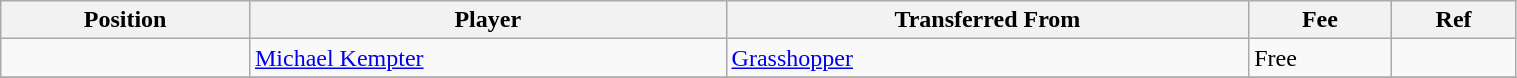<table class="wikitable sortable" style="width:80%; text-align:center; font-size:100%; text-align:left;">
<tr>
<th>Position</th>
<th>Player</th>
<th>Transferred From</th>
<th>Fee</th>
<th>Ref</th>
</tr>
<tr>
<td></td>
<td> <a href='#'>Michael Kempter</a></td>
<td> <a href='#'>Grasshopper</a></td>
<td>Free</td>
<td></td>
</tr>
<tr>
</tr>
</table>
